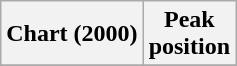<table class="wikitable plainrowheaders" style="text-align:center">
<tr>
<th scope="col">Chart (2000)</th>
<th scope="col">Peak<br>position</th>
</tr>
<tr>
</tr>
</table>
